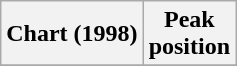<table class="wikitable sortable">
<tr>
<th>Chart (1998)</th>
<th style="text-align:center;">Peak<br>position</th>
</tr>
<tr>
</tr>
</table>
